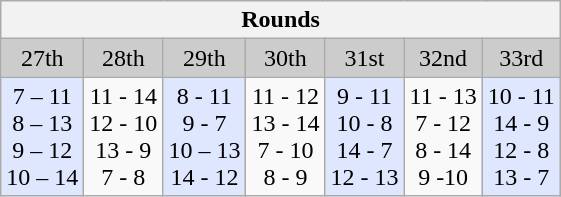<table class="wikitable">
<tr>
<th colspan="7">Rounds</th>
</tr>
<tr>
<td align="center" bgcolor="#CCCCCC">27th</td>
<td align="center" bgcolor="#CCCCCC">28th</td>
<td align="center" bgcolor="#CCCCCC">29th</td>
<td align="center" bgcolor="#CCCCCC">30th</td>
<td align="center" bgcolor="#CCCCCC">31st</td>
<td align="center" bgcolor="#CCCCCC">32nd</td>
<td align="center" bgcolor="#CCCCCC">33rd</td>
</tr>
<tr>
<td align="center" bgcolor="#DFE7FF">7 – 11<br>8 – 13<br>9 – 12<br>10 – 14</td>
<td align="center">11 - 14<br>12 - 10<br>13 - 9<br>7 - 8</td>
<td align="center" bgcolor="#DFE7FF">8 - 11<br>9 - 7<br>10 – 13<br>14 - 12</td>
<td align="center">11 - 12<br>13 - 14<br>7 - 10<br>8 - 9</td>
<td align="center" bgcolor="#DFE7FF">9 - 11<br>10 - 8<br>14 - 7<br>12 - 13</td>
<td align="center">11 - 13<br>7 - 12<br>8 - 14<br>9 -10</td>
<td align="center" bgcolor="#DFE7FF">10 - 11<br>14 - 9<br>12 - 8<br>13 - 7</td>
</tr>
</table>
